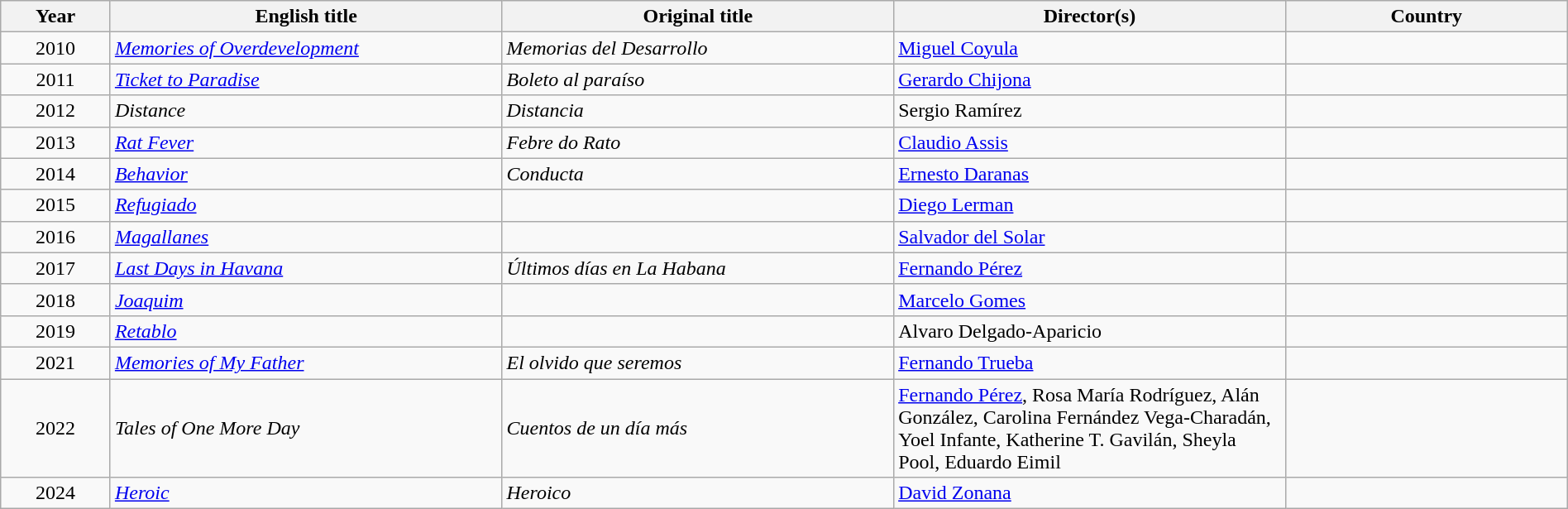<table class="sortable wikitable" width="100%" cellpadding="5">
<tr>
<th width="7%">Year</th>
<th width="25%">English title</th>
<th width="25%">Original title</th>
<th width="25%">Director(s)</th>
<th width="18%">Country</th>
</tr>
<tr>
<td style="text-align:center;">2010</td>
<td><em><a href='#'>Memories of Overdevelopment</a></em></td>
<td><em>Memorias del Desarrollo</em></td>
<td><a href='#'>Miguel Coyula</a></td>
<td></td>
</tr>
<tr>
<td style="text-align:center;">2011</td>
<td><em><a href='#'>Ticket to Paradise</a></em></td>
<td><em>Boleto al paraíso</em></td>
<td><a href='#'>Gerardo Chijona</a></td>
<td></td>
</tr>
<tr>
<td style="text-align:center;">2012</td>
<td><em>Distance</em></td>
<td><em>Distancia</em></td>
<td>Sergio Ramírez</td>
<td></td>
</tr>
<tr>
<td style="text-align:center;">2013</td>
<td><em><a href='#'>Rat Fever</a></em></td>
<td><em>Febre do Rato</em></td>
<td><a href='#'>Claudio Assis</a></td>
<td></td>
</tr>
<tr>
<td style="text-align:center;">2014</td>
<td><em><a href='#'>Behavior</a></em></td>
<td><em>Conducta</em></td>
<td><a href='#'>Ernesto Daranas</a></td>
<td></td>
</tr>
<tr>
<td style="text-align:center;">2015</td>
<td><em><a href='#'>Refugiado</a></em></td>
<td></td>
<td><a href='#'>Diego Lerman</a></td>
<td></td>
</tr>
<tr>
<td style="text-align:center;">2016</td>
<td><em><a href='#'>Magallanes</a></em></td>
<td></td>
<td><a href='#'>Salvador del Solar</a></td>
<td></td>
</tr>
<tr>
<td style="text-align:center;">2017</td>
<td><em><a href='#'>Last Days in Havana</a></em></td>
<td><em>Últimos días en La Habana</em></td>
<td><a href='#'>Fernando Pérez</a></td>
<td></td>
</tr>
<tr>
<td style="text-align:center;">2018</td>
<td><em><a href='#'>Joaquim</a></em></td>
<td></td>
<td><a href='#'>Marcelo Gomes</a></td>
<td></td>
</tr>
<tr>
<td style="text-align:center;">2019</td>
<td><em><a href='#'>Retablo</a></em></td>
<td></td>
<td>Alvaro Delgado-Aparicio</td>
<td></td>
</tr>
<tr>
<td style="text-align:center;">2021</td>
<td><em><a href='#'>Memories of My Father</a></em></td>
<td><em>El olvido que seremos</em></td>
<td><a href='#'>Fernando Trueba</a></td>
<td></td>
</tr>
<tr>
<td style="text-align:center;">2022</td>
<td><em>Tales of One More Day</em></td>
<td><em>Cuentos de un día más</em></td>
<td><a href='#'>Fernando Pérez</a>, Rosa María Rodríguez, Alán González, Carolina Fernández Vega-Charadán, Yoel Infante, Katherine T. Gavilán, Sheyla Pool, Eduardo Eimil</td>
<td></td>
</tr>
<tr>
<td style="text-align:center;">2024</td>
<td><em><a href='#'>Heroic</a></em></td>
<td><em>Heroico</em></td>
<td><a href='#'>David Zonana</a></td>
<td><br></td>
</tr>
</table>
